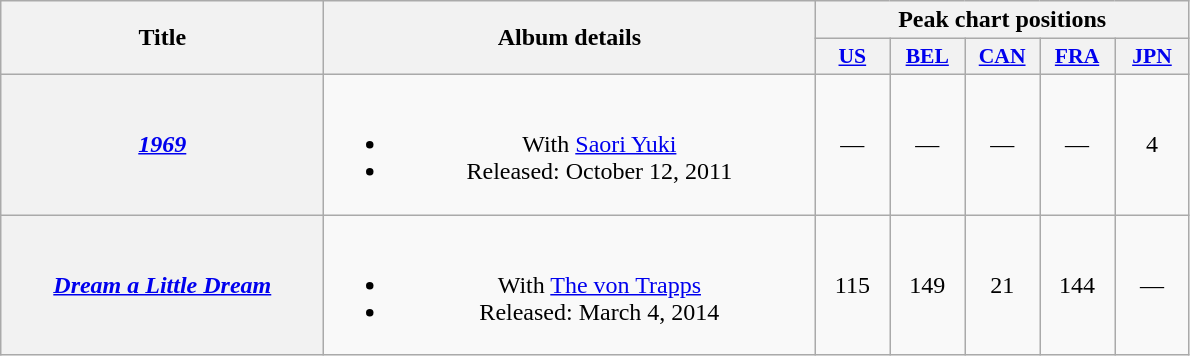<table class="wikitable plainrowheaders" style="text-align:center;">
<tr>
<th scope="col" rowspan="2" style="width:13em;">Title</th>
<th scope="col" rowspan="2" style="width:20em;">Album details</th>
<th colspan="5" scope="col">Peak chart positions</th>
</tr>
<tr>
<th scope="col" style="width:3em;font-size:90%;"><a href='#'>US</a><br></th>
<th scope="col" style="width:3em;font-size:90%;"><a href='#'>BEL</a><br></th>
<th scope="col" style="width:3em;font-size:90%;"><a href='#'>CAN</a><br></th>
<th scope="col" style="width:3em;font-size:90%;"><a href='#'>FRA</a><br></th>
<th scope="col" style="width:3em;font-size:90%;"><a href='#'>JPN</a><br></th>
</tr>
<tr>
<th scope="row"><em><a href='#'>1969</a></em></th>
<td><br><ul><li>With <a href='#'>Saori Yuki</a></li><li>Released: October 12, 2011</li></ul></td>
<td>—</td>
<td>—</td>
<td>—</td>
<td>—</td>
<td>4</td>
</tr>
<tr>
<th scope="row"><em><a href='#'>Dream a Little Dream</a></em></th>
<td><br><ul><li>With <a href='#'>The von Trapps</a></li><li>Released: March 4, 2014</li></ul></td>
<td>115</td>
<td>149</td>
<td>21</td>
<td>144</td>
<td>—</td>
</tr>
</table>
